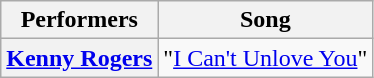<table class="wikitable unsortable" style="text-align:center;">
<tr>
<th scope="col">Performers</th>
<th scope="col">Song</th>
</tr>
<tr>
<th scope="row"><a href='#'>Kenny Rogers</a></th>
<td>"<a href='#'>I Can't Unlove You</a>"</td>
</tr>
</table>
